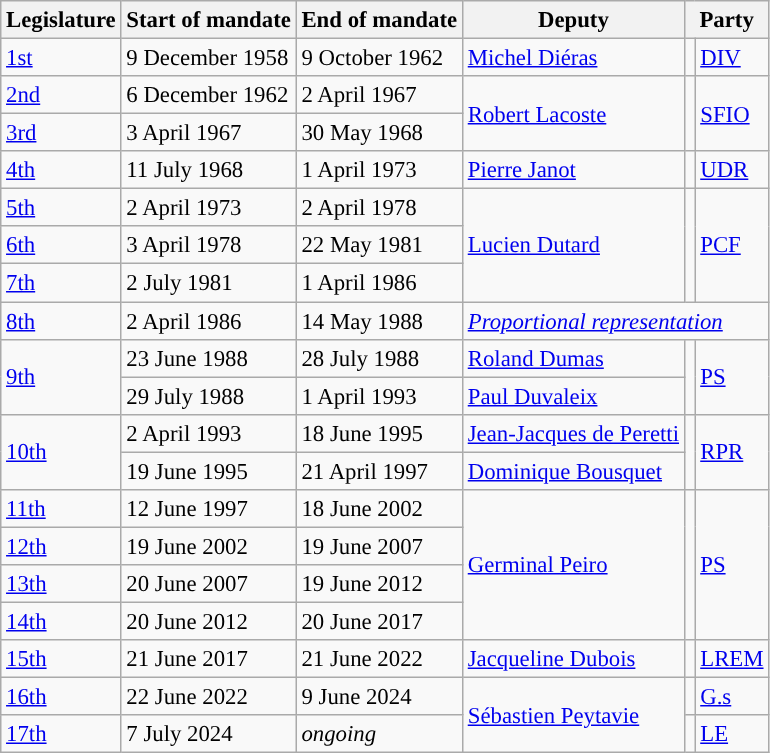<table class="wikitable" style="font-size:95%;">
<tr>
<th>Legislature</th>
<th>Start of mandate</th>
<th>End of mandate</th>
<th>Deputy</th>
<th colspan="2">Party</th>
</tr>
<tr>
<td><a href='#'>1st</a></td>
<td>9 December 1958</td>
<td>9 October 1962</td>
<td><a href='#'>Michel Diéras</a></td>
<td style="color:inherit;background:"></td>
<td><a href='#'>DIV</a></td>
</tr>
<tr>
<td><a href='#'>2nd</a></td>
<td>6 December 1962</td>
<td>2 April 1967</td>
<td rowspan="2"><a href='#'>Robert Lacoste</a></td>
<td rowspan="2" style="color:inherit;background:"></td>
<td rowspan="2"><a href='#'>SFIO</a></td>
</tr>
<tr>
<td><a href='#'>3rd</a></td>
<td>3 April 1967</td>
<td>30 May 1968</td>
</tr>
<tr>
<td><a href='#'>4th</a></td>
<td>11 July 1968</td>
<td>1 April 1973</td>
<td><a href='#'>Pierre Janot</a></td>
<td style="color:inherit;background:"></td>
<td><a href='#'>UDR</a></td>
</tr>
<tr>
<td><a href='#'>5th</a></td>
<td>2 April 1973</td>
<td>2 April 1978</td>
<td rowspan="3"><a href='#'>Lucien Dutard</a></td>
<td rowspan="3" style="color:inherit;background:"></td>
<td rowspan="3"><a href='#'>PCF</a></td>
</tr>
<tr>
<td><a href='#'>6th</a></td>
<td>3 April 1978</td>
<td>22 May 1981</td>
</tr>
<tr>
<td><a href='#'>7th</a></td>
<td>2 July 1981</td>
<td>1 April 1986</td>
</tr>
<tr>
<td><a href='#'>8th</a></td>
<td>2 April 1986</td>
<td>14 May 1988</td>
<td colspan="3"><em><a href='#'>Proportional representation</a></em></td>
</tr>
<tr>
<td rowspan="2"><a href='#'>9th</a></td>
<td>23 June 1988</td>
<td>28 July 1988</td>
<td><a href='#'>Roland Dumas</a></td>
<td rowspan="2" style="color:inherit;background:"></td>
<td rowspan="2"><a href='#'>PS</a></td>
</tr>
<tr>
<td>29 July 1988</td>
<td>1 April 1993</td>
<td><a href='#'>Paul Duvaleix</a></td>
</tr>
<tr>
<td rowspan="2"><a href='#'>10th</a></td>
<td>2 April 1993</td>
<td>18 June 1995</td>
<td><a href='#'>Jean-Jacques de Peretti</a></td>
<td rowspan="2" style="color:inherit;background:"></td>
<td rowspan="2"><a href='#'>RPR</a></td>
</tr>
<tr>
<td>19 June 1995</td>
<td>21 April 1997</td>
<td><a href='#'>Dominique Bousquet</a></td>
</tr>
<tr>
<td><a href='#'>11th</a></td>
<td>12 June 1997</td>
<td>18 June 2002</td>
<td rowspan="4"><a href='#'>Germinal Peiro</a></td>
<td rowspan="4" style="color:inherit;background:"></td>
<td rowspan="4"><a href='#'>PS</a></td>
</tr>
<tr>
<td><a href='#'>12th</a></td>
<td>19 June 2002</td>
<td>19 June 2007</td>
</tr>
<tr>
<td><a href='#'>13th</a></td>
<td>20 June 2007</td>
<td>19 June 2012</td>
</tr>
<tr>
<td><a href='#'>14th</a></td>
<td>20 June 2012</td>
<td>20 June 2017</td>
</tr>
<tr>
<td><a href='#'>15th</a></td>
<td>21 June 2017</td>
<td>21 June 2022</td>
<td><a href='#'>Jacqueline Dubois</a></td>
<td style="color:inherit;background:"></td>
<td><a href='#'>LREM</a></td>
</tr>
<tr>
<td><a href='#'>16th</a></td>
<td>22 June 2022</td>
<td>9 June 2024</td>
<td rowspan="2"><a href='#'>Sébastien Peytavie</a></td>
<td style="color:inherit;background:"></td>
<td><a href='#'>G.s</a></td>
</tr>
<tr>
<td><a href='#'>17th</a></td>
<td>7 July 2024</td>
<td><em>ongoing</em></td>
<td style="color:inherit;background:"></td>
<td><a href='#'>LE</a></td>
</tr>
</table>
